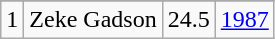<table class="wikitable">
<tr>
</tr>
<tr>
<td>1</td>
<td>Zeke Gadson</td>
<td>24.5</td>
<td><a href='#'>1987</a></td>
</tr>
</table>
